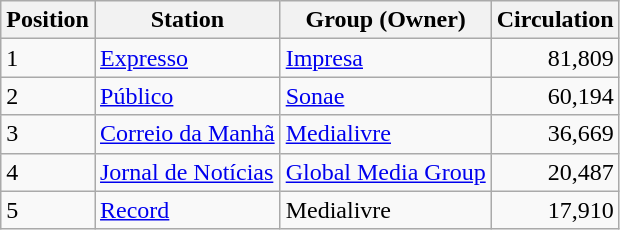<table class="wikitable sortable" style="font-size: 100%">
<tr>
<th>Position</th>
<th>Station</th>
<th>Group (Owner)</th>
<th>Circulation</th>
</tr>
<tr>
<td>1</td>
<td><a href='#'>Expresso</a></td>
<td><a href='#'>Impresa</a></td>
<td align=right>81,809</td>
</tr>
<tr>
<td>2</td>
<td><a href='#'>Público</a></td>
<td><a href='#'>Sonae</a></td>
<td align=right>60,194</td>
</tr>
<tr>
<td>3</td>
<td><a href='#'>Correio da Manhã</a></td>
<td><a href='#'>Medialivre</a></td>
<td align=right>36,669</td>
</tr>
<tr>
<td>4</td>
<td><a href='#'>Jornal de Notícias</a></td>
<td><a href='#'>Global Media Group</a></td>
<td align=right>20,487</td>
</tr>
<tr>
<td>5</td>
<td><a href='#'>Record</a></td>
<td>Medialivre</td>
<td align=right>17,910</td>
</tr>
</table>
